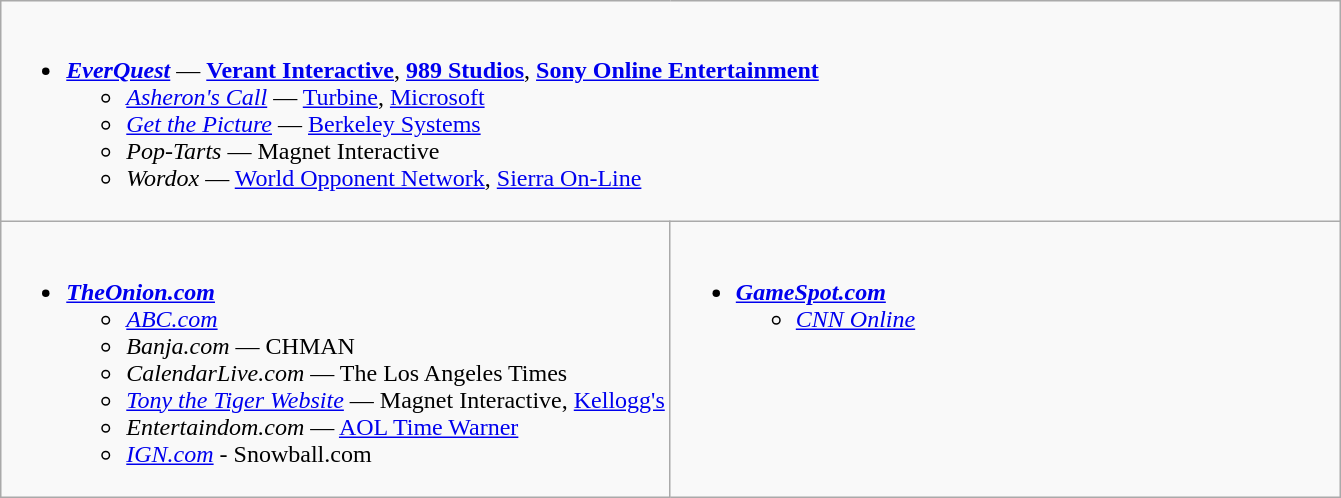<table class="wikitable">
<tr>
<td valign="top" width="50%" colspan="2"><br><ul><li><strong><em><a href='#'>EverQuest</a></em></strong> — <strong><a href='#'>Verant Interactive</a></strong>, <strong><a href='#'>989 Studios</a></strong>, <strong><a href='#'>Sony Online Entertainment</a></strong><ul><li><em><a href='#'>Asheron's Call</a></em> — <a href='#'>Turbine</a>, <a href='#'>Microsoft</a></li><li><em><a href='#'>Get the Picture</a></em> — <a href='#'>Berkeley Systems</a></li><li><em>Pop-Tarts</em> — Magnet Interactive</li><li><em>Wordox</em> — <a href='#'>World Opponent Network</a>, <a href='#'>Sierra On-Line</a></li></ul></li></ul></td>
</tr>
<tr>
<td valign="top" width="50%"><br><ul><li><strong><em><a href='#'>TheOnion.com</a></em></strong><ul><li><em><a href='#'>ABC.com</a></em></li><li><em>Banja.com</em> — CHMAN</li><li><em>CalendarLive.com</em> — The Los Angeles Times</li><li><em><a href='#'>Tony the Tiger Website</a></em> — Magnet Interactive, <a href='#'>Kellogg's</a></li><li><em>Entertaindom.com</em> — <a href='#'>AOL Time Warner</a></li><li><em><a href='#'>IGN.com</a></em> - Snowball.com</li></ul></li></ul></td>
<td valign="top" width="50%"><br><ul><li><strong><em><a href='#'>GameSpot.com</a></em></strong><ul><li><em><a href='#'>CNN Online</a></em></li></ul></li></ul></td>
</tr>
</table>
